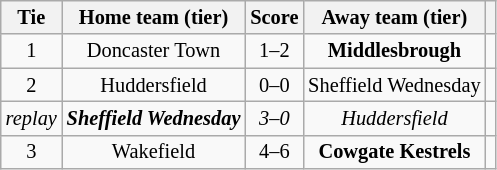<table class="wikitable" style="text-align:center; font-size:85%">
<tr>
<th>Tie</th>
<th>Home team (tier)</th>
<th>Score</th>
<th>Away team (tier)</th>
<th></th>
</tr>
<tr>
<td align="center">1</td>
<td>Doncaster Town</td>
<td align="center">1–2</td>
<td><strong>Middlesbrough</strong></td>
<td></td>
</tr>
<tr>
<td align="center">2</td>
<td>Huddersfield</td>
<td align="center">0–0 </td>
<td>Sheffield Wednesday</td>
<td></td>
</tr>
<tr>
<td align="center"><em>replay</em></td>
<td><strong><em>Sheffield Wednesday</em></strong></td>
<td align="center"><em>3–0</em></td>
<td><em>Huddersfield</em></td>
<td></td>
</tr>
<tr>
<td align="center">3</td>
<td>Wakefield</td>
<td align="center">4–6</td>
<td><strong>Cowgate Kestrels</strong></td>
<td></td>
</tr>
</table>
